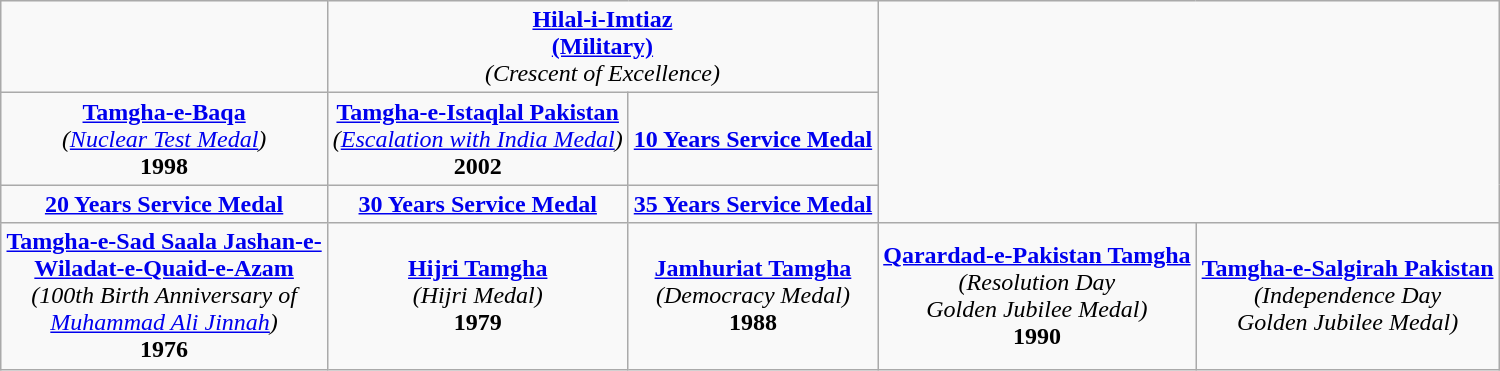<table class="wikitable" style="margin:1em auto; text-align:center;">
<tr>
<td></td>
<td colspan="2"><strong><a href='#'>Hilal-i-Imtiaz</a></strong><br><strong><a href='#'>(Military)</a></strong><br><em>(Crescent of Excellence)</em></td>
</tr>
<tr>
<td><strong><a href='#'>Tamgha-e-Baqa</a></strong><br><em>(<a href='#'>Nuclear Test Medal</a>)</em><br><strong>1998</strong></td>
<td><strong><a href='#'>Tamgha-e-Istaqlal Pakistan</a></strong><br><em>(<a href='#'>Escalation with India Medal</a>)</em><br><strong>2002</strong></td>
<td><strong><a href='#'>10 Years Service Medal</a></strong></td>
</tr>
<tr>
<td><strong><a href='#'>20 Years Service Medal</a></strong></td>
<td><strong><a href='#'>30 Years Service Medal</a></strong></td>
<td><strong><a href='#'>35 Years Service Medal</a></strong></td>
</tr>
<tr>
<td><strong><a href='#'>Tamgha-e-Sad Saala Jashan-e-</a></strong><br><strong><a href='#'>Wiladat-e-Quaid-e-Azam</a></strong><br><em>(100th Birth Anniversary of</em><br><em><a href='#'>Muhammad Ali Jinnah</a>)</em><br><strong>1976</strong></td>
<td><strong><a href='#'>Hijri Tamgha</a></strong><br><em>(Hijri Medal)</em><br><strong>1979</strong></td>
<td><strong><a href='#'>Jamhuriat Tamgha</a></strong><br><em>(Democracy Medal)</em><br><strong>1988</strong></td>
<td><strong><a href='#'>Qarardad-e-Pakistan Tamgha</a></strong><br><em>(Resolution Day</em><br><em>Golden Jubilee Medal)</em><br><strong>1990</strong></td>
<td><strong><a href='#'>Tamgha-e-Salgirah Pakistan</a></strong><br><em>(Independence Day</em><br><em>Golden Jubilee Medal)</em></td>
</tr>
</table>
